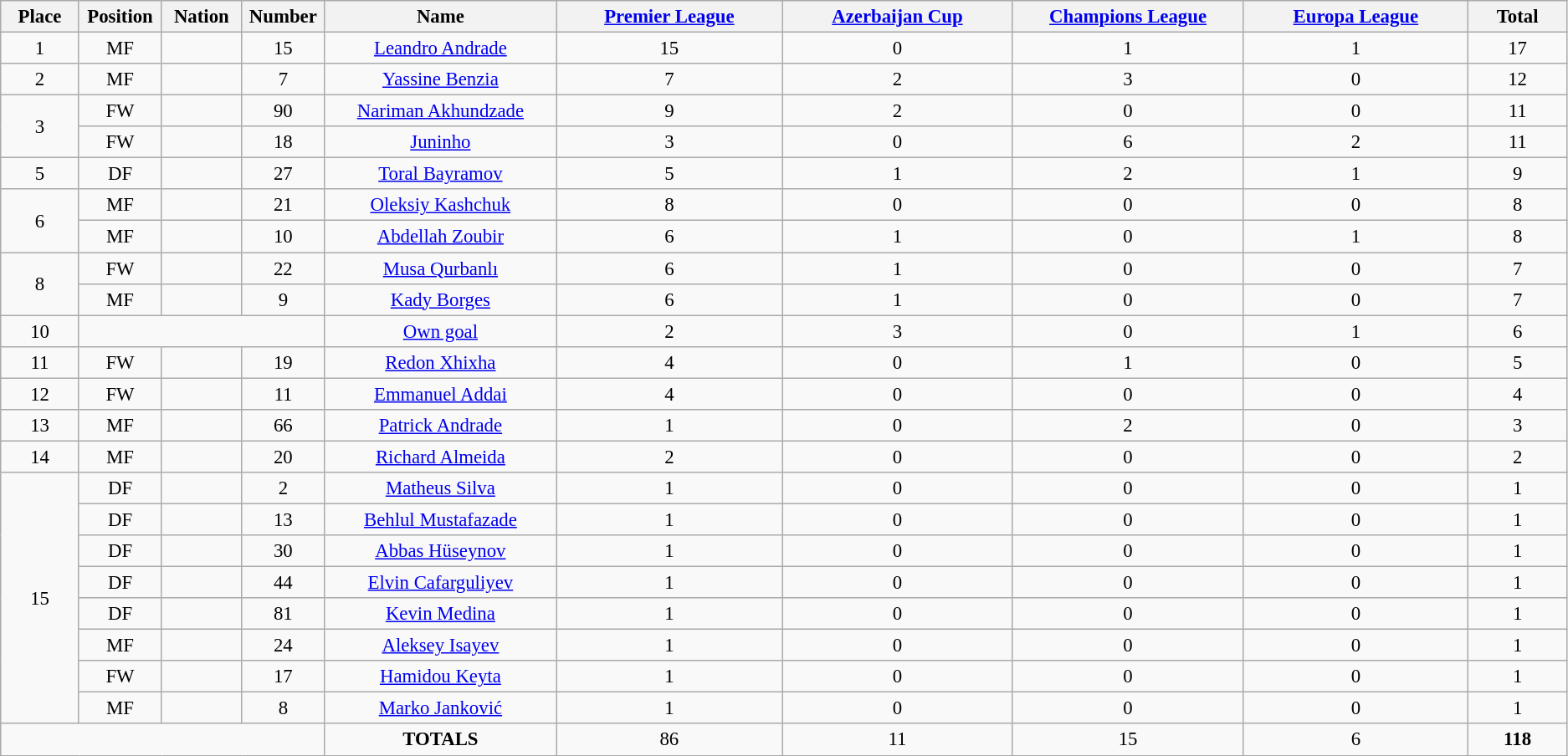<table class="wikitable" style="font-size: 95%; text-align: center;">
<tr>
<th width=60>Place</th>
<th width=60>Position</th>
<th width=60>Nation</th>
<th width=60>Number</th>
<th width=200>Name</th>
<th width=200><a href='#'>Premier League</a></th>
<th width=200><a href='#'>Azerbaijan Cup</a></th>
<th width=200><a href='#'>Champions League</a></th>
<th width=200><a href='#'>Europa League</a></th>
<th width=80><strong>Total</strong></th>
</tr>
<tr>
<td>1</td>
<td>MF</td>
<td></td>
<td>15</td>
<td><a href='#'>Leandro Andrade</a></td>
<td>15</td>
<td>0</td>
<td>1</td>
<td>1</td>
<td>17</td>
</tr>
<tr>
<td>2</td>
<td>MF</td>
<td></td>
<td>7</td>
<td><a href='#'>Yassine Benzia</a></td>
<td>7</td>
<td>2</td>
<td>3</td>
<td>0</td>
<td>12</td>
</tr>
<tr>
<td rowspan="2">3</td>
<td>FW</td>
<td></td>
<td>90</td>
<td><a href='#'>Nariman Akhundzade</a></td>
<td>9</td>
<td>2</td>
<td>0</td>
<td>0</td>
<td>11</td>
</tr>
<tr>
<td>FW</td>
<td></td>
<td>18</td>
<td><a href='#'>Juninho</a></td>
<td>3</td>
<td>0</td>
<td>6</td>
<td>2</td>
<td>11</td>
</tr>
<tr>
<td>5</td>
<td>DF</td>
<td></td>
<td>27</td>
<td><a href='#'>Toral Bayramov</a></td>
<td>5</td>
<td>1</td>
<td>2</td>
<td>1</td>
<td>9</td>
</tr>
<tr>
<td rowspan="2">6</td>
<td>MF</td>
<td></td>
<td>21</td>
<td><a href='#'>Oleksiy Kashchuk</a></td>
<td>8</td>
<td>0</td>
<td>0</td>
<td>0</td>
<td>8</td>
</tr>
<tr>
<td>MF</td>
<td></td>
<td>10</td>
<td><a href='#'>Abdellah Zoubir</a></td>
<td>6</td>
<td>1</td>
<td>0</td>
<td>1</td>
<td>8</td>
</tr>
<tr>
<td rowspan="2">8</td>
<td>FW</td>
<td></td>
<td>22</td>
<td><a href='#'>Musa Qurbanlı</a></td>
<td>6</td>
<td>1</td>
<td>0</td>
<td>0</td>
<td>7</td>
</tr>
<tr>
<td>MF</td>
<td></td>
<td>9</td>
<td><a href='#'>Kady Borges</a></td>
<td>6</td>
<td>1</td>
<td>0</td>
<td>0</td>
<td>7</td>
</tr>
<tr>
<td>10</td>
<td colspan="3"></td>
<td><a href='#'>Own goal</a></td>
<td>2</td>
<td>3</td>
<td>0</td>
<td>1</td>
<td>6</td>
</tr>
<tr>
<td>11</td>
<td>FW</td>
<td></td>
<td>19</td>
<td><a href='#'>Redon Xhixha</a></td>
<td>4</td>
<td>0</td>
<td>1</td>
<td>0</td>
<td>5</td>
</tr>
<tr>
<td>12</td>
<td>FW</td>
<td></td>
<td>11</td>
<td><a href='#'>Emmanuel Addai</a></td>
<td>4</td>
<td>0</td>
<td>0</td>
<td>0</td>
<td>4</td>
</tr>
<tr>
<td>13</td>
<td>MF</td>
<td></td>
<td>66</td>
<td><a href='#'>Patrick Andrade</a></td>
<td>1</td>
<td>0</td>
<td>2</td>
<td>0</td>
<td>3</td>
</tr>
<tr>
<td>14</td>
<td>MF</td>
<td></td>
<td>20</td>
<td><a href='#'>Richard Almeida</a></td>
<td>2</td>
<td>0</td>
<td>0</td>
<td>0</td>
<td>2</td>
</tr>
<tr>
<td rowspan="8">15</td>
<td>DF</td>
<td></td>
<td>2</td>
<td><a href='#'>Matheus Silva</a></td>
<td>1</td>
<td>0</td>
<td>0</td>
<td>0</td>
<td>1</td>
</tr>
<tr>
<td>DF</td>
<td></td>
<td>13</td>
<td><a href='#'>Behlul Mustafazade</a></td>
<td>1</td>
<td>0</td>
<td>0</td>
<td>0</td>
<td>1</td>
</tr>
<tr>
<td>DF</td>
<td></td>
<td>30</td>
<td><a href='#'>Abbas Hüseynov</a></td>
<td>1</td>
<td>0</td>
<td>0</td>
<td>0</td>
<td>1</td>
</tr>
<tr>
<td>DF</td>
<td></td>
<td>44</td>
<td><a href='#'>Elvin Cafarguliyev</a></td>
<td>1</td>
<td>0</td>
<td>0</td>
<td>0</td>
<td>1</td>
</tr>
<tr>
<td>DF</td>
<td></td>
<td>81</td>
<td><a href='#'>Kevin Medina</a></td>
<td>1</td>
<td>0</td>
<td>0</td>
<td>0</td>
<td>1</td>
</tr>
<tr>
<td>MF</td>
<td></td>
<td>24</td>
<td><a href='#'>Aleksey Isayev</a></td>
<td>1</td>
<td>0</td>
<td>0</td>
<td>0</td>
<td>1</td>
</tr>
<tr>
<td>FW</td>
<td></td>
<td>17</td>
<td><a href='#'>Hamidou Keyta</a></td>
<td>1</td>
<td>0</td>
<td>0</td>
<td>0</td>
<td>1</td>
</tr>
<tr>
<td>MF</td>
<td></td>
<td>8</td>
<td><a href='#'>Marko Janković</a></td>
<td>1</td>
<td>0</td>
<td>0</td>
<td>0</td>
<td>1</td>
</tr>
<tr>
<td colspan="4"></td>
<td><strong>TOTALS</strong></td>
<td>86</td>
<td>11</td>
<td>15</td>
<td>6</td>
<td><strong>118</strong></td>
</tr>
</table>
